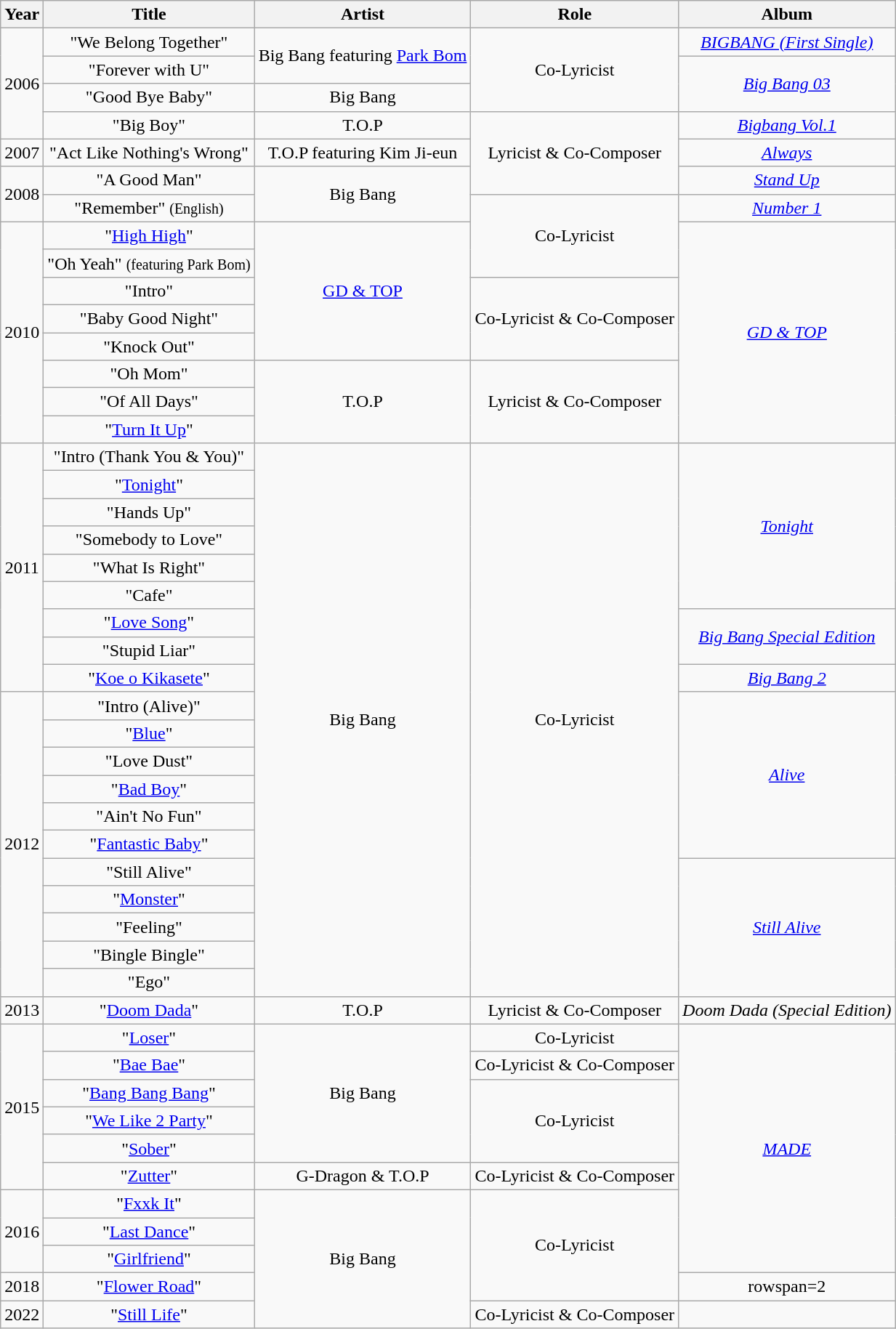<table class="wikitable" style="text-align:center">
<tr>
<th>Year</th>
<th>Title</th>
<th>Artist</th>
<th>Role</th>
<th>Album</th>
</tr>
<tr>
<td rowspan=4>2006</td>
<td>"We Belong Together"</td>
<td rowspan=2>Big Bang featuring <a href='#'>Park Bom</a></td>
<td rowspan=3>Co-Lyricist</td>
<td><em><a href='#'>BIGBANG (First Single)</a></em></td>
</tr>
<tr>
<td>"Forever with U"</td>
<td rowspan=2><em><a href='#'>Big Bang 03</a></em></td>
</tr>
<tr>
<td>"Good Bye Baby"</td>
<td>Big Bang</td>
</tr>
<tr>
<td>"Big Boy"</td>
<td>T.O.P</td>
<td rowspan=3>Lyricist & Co-Composer</td>
<td><em><a href='#'>Bigbang Vol.1</a></em></td>
</tr>
<tr>
<td>2007</td>
<td>"Act Like Nothing's Wrong"</td>
<td>T.O.P featuring Kim Ji-eun</td>
<td><em><a href='#'>Always</a></em></td>
</tr>
<tr>
<td rowspan=2>2008</td>
<td>"A Good Man"</td>
<td rowspan=2>Big Bang</td>
<td><em><a href='#'>Stand Up</a></em></td>
</tr>
<tr>
<td>"Remember" <small>(English)</small></td>
<td rowspan=3>Co-Lyricist</td>
<td><em><a href='#'>Number 1</a></em></td>
</tr>
<tr>
<td rowspan=8>2010</td>
<td>"<a href='#'>High High</a>"</td>
<td rowspan=5><a href='#'>GD & TOP</a></td>
<td rowspan=8><em><a href='#'>GD & TOP</a></em></td>
</tr>
<tr>
<td>"Oh Yeah" <small>(featuring Park Bom)</small></td>
</tr>
<tr>
<td>"Intro"</td>
<td rowspan=3>Co-Lyricist & Co-Composer</td>
</tr>
<tr>
<td>"Baby Good Night"</td>
</tr>
<tr>
<td>"Knock Out"</td>
</tr>
<tr>
<td>"Oh Mom"</td>
<td rowspan=3>T.O.P</td>
<td rowspan=3>Lyricist & Co-Composer</td>
</tr>
<tr>
<td>"Of All Days"</td>
</tr>
<tr>
<td>"<a href='#'>Turn It Up</a>"</td>
</tr>
<tr>
<td rowspan=9>2011</td>
<td>"Intro (Thank You & You)"</td>
<td rowspan=20>Big Bang</td>
<td rowspan=20>Co-Lyricist</td>
<td rowspan=6><em><a href='#'>Tonight</a></em></td>
</tr>
<tr>
<td>"<a href='#'>Tonight</a>"</td>
</tr>
<tr>
<td>"Hands Up"</td>
</tr>
<tr>
<td>"Somebody to Love"</td>
</tr>
<tr>
<td>"What Is Right"</td>
</tr>
<tr>
<td>"Cafe"</td>
</tr>
<tr>
<td>"<a href='#'>Love Song</a>"</td>
<td rowspan=2><em><a href='#'>Big Bang Special Edition</a></em></td>
</tr>
<tr>
<td>"Stupid Liar"</td>
</tr>
<tr>
<td>"<a href='#'>Koe o Kikasete</a>"</td>
<td><em><a href='#'>Big Bang 2</a></em></td>
</tr>
<tr>
<td rowspan=11>2012</td>
<td>"Intro (Alive)"</td>
<td rowspan=6><em><a href='#'>Alive</a></em></td>
</tr>
<tr>
<td>"<a href='#'>Blue</a>"</td>
</tr>
<tr>
<td>"Love Dust"</td>
</tr>
<tr>
<td>"<a href='#'>Bad Boy</a>"</td>
</tr>
<tr>
<td>"Ain't No Fun"</td>
</tr>
<tr>
<td>"<a href='#'>Fantastic Baby</a>"</td>
</tr>
<tr>
<td>"Still Alive"</td>
<td rowspan=5><em><a href='#'>Still Alive</a></em></td>
</tr>
<tr>
<td>"<a href='#'>Monster</a>"</td>
</tr>
<tr>
<td>"Feeling"</td>
</tr>
<tr>
<td>"Bingle Bingle"</td>
</tr>
<tr>
<td>"Ego"</td>
</tr>
<tr>
<td>2013</td>
<td>"<a href='#'>Doom Dada</a>"</td>
<td>T.O.P</td>
<td>Lyricist & Co-Composer</td>
<td><em>Doom Dada (Special Edition)</em></td>
</tr>
<tr>
<td rowspan=6>2015</td>
<td>"<a href='#'>Loser</a>"</td>
<td rowspan=5>Big Bang</td>
<td>Co-Lyricist</td>
<td rowspan=9><em><a href='#'>MADE</a></em></td>
</tr>
<tr>
<td>"<a href='#'>Bae Bae</a>"</td>
<td>Co-Lyricist & Co-Composer</td>
</tr>
<tr>
<td>"<a href='#'>Bang Bang Bang</a>"</td>
<td rowspan=3>Co-Lyricist</td>
</tr>
<tr>
<td>"<a href='#'>We Like 2 Party</a>"</td>
</tr>
<tr>
<td>"<a href='#'>Sober</a>"</td>
</tr>
<tr>
<td>"<a href='#'>Zutter</a>"</td>
<td>G-Dragon & T.O.P</td>
<td>Co-Lyricist & Co-Composer</td>
</tr>
<tr>
<td rowspan=3>2016</td>
<td>"<a href='#'>Fxxk It</a>"</td>
<td rowspan=5>Big Bang</td>
<td rowspan=4>Co-Lyricist</td>
</tr>
<tr>
<td>"<a href='#'>Last Dance</a>"</td>
</tr>
<tr>
<td>"<a href='#'>Girlfriend</a>"</td>
</tr>
<tr>
<td>2018</td>
<td>"<a href='#'>Flower Road</a>"</td>
<td>rowspan=2 </td>
</tr>
<tr>
<td>2022</td>
<td>"<a href='#'>Still Life</a>"</td>
<td>Co-Lyricist & Co-Composer</td>
</tr>
</table>
